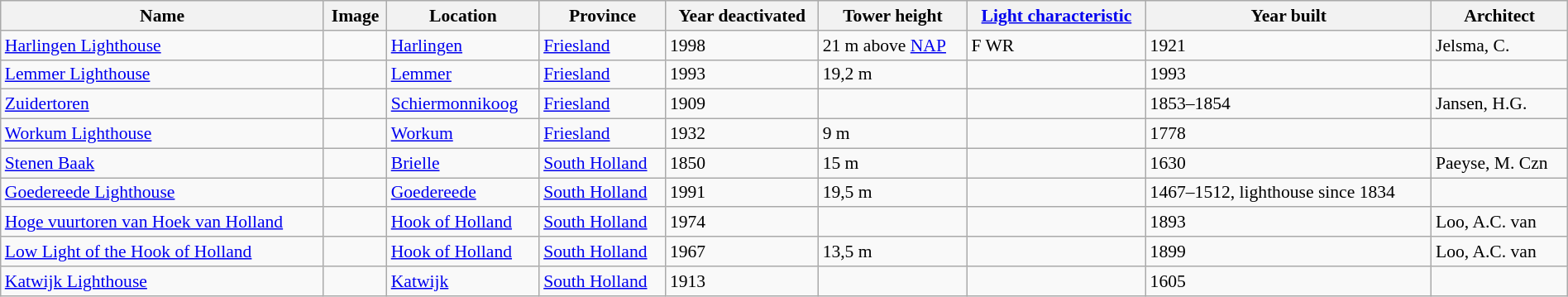<table class="sortable wikitable vatop" style="width:100%; font-size:90%">
<tr>
<th>Name</th>
<th class="unsortable">Image</th>
<th>Location</th>
<th>Province</th>
<th>Year deactivated</th>
<th>Tower height</th>
<th><a href='#'>Light characteristic</a></th>
<th>Year built</th>
<th>Architect</th>
</tr>
<tr>
<td><a href='#'>Harlingen Lighthouse</a></td>
<td></td>
<td><a href='#'>Harlingen</a></td>
<td><a href='#'>Friesland</a></td>
<td>1998</td>
<td>21 m above <a href='#'>NAP</a></td>
<td>F WR</td>
<td>1921</td>
<td>Jelsma, C.</td>
</tr>
<tr>
<td><a href='#'>Lemmer Lighthouse</a></td>
<td></td>
<td><a href='#'>Lemmer</a></td>
<td><a href='#'>Friesland</a></td>
<td>1993</td>
<td>19,2 m</td>
<td></td>
<td>1993</td>
<td></td>
</tr>
<tr>
<td><a href='#'>Zuidertoren</a></td>
<td></td>
<td><a href='#'>Schiermonnikoog</a></td>
<td><a href='#'>Friesland</a></td>
<td>1909</td>
<td></td>
<td></td>
<td>1853–1854</td>
<td>Jansen, H.G.</td>
</tr>
<tr>
<td><a href='#'>Workum Lighthouse</a></td>
<td></td>
<td><a href='#'>Workum</a></td>
<td><a href='#'>Friesland</a></td>
<td>1932</td>
<td>9 m</td>
<td></td>
<td>1778</td>
<td></td>
</tr>
<tr>
<td><a href='#'>Stenen Baak</a></td>
<td></td>
<td><a href='#'>Brielle</a></td>
<td><a href='#'>South Holland</a></td>
<td>1850</td>
<td>15 m</td>
<td></td>
<td>1630</td>
<td>Paeyse, M. Czn</td>
</tr>
<tr>
<td><a href='#'>Goedereede Lighthouse</a></td>
<td></td>
<td><a href='#'>Goedereede</a></td>
<td><a href='#'>South Holland</a></td>
<td>1991</td>
<td>19,5 m</td>
<td></td>
<td>1467–1512, lighthouse since 1834</td>
<td></td>
</tr>
<tr>
<td><a href='#'>Hoge vuurtoren van Hoek van Holland</a></td>
<td></td>
<td><a href='#'>Hook of Holland</a></td>
<td><a href='#'>South Holland</a></td>
<td>1974</td>
<td></td>
<td></td>
<td>1893</td>
<td>Loo, A.C. van</td>
</tr>
<tr>
<td><a href='#'>Low Light of the Hook of Holland</a></td>
<td></td>
<td><a href='#'>Hook of Holland</a></td>
<td><a href='#'>South Holland</a></td>
<td>1967</td>
<td>13,5 m</td>
<td></td>
<td>1899</td>
<td>Loo, A.C. van</td>
</tr>
<tr>
<td><a href='#'>Katwijk Lighthouse</a></td>
<td></td>
<td><a href='#'>Katwijk</a></td>
<td><a href='#'>South Holland</a></td>
<td>1913</td>
<td></td>
<td></td>
<td>1605</td>
<td></td>
</tr>
</table>
